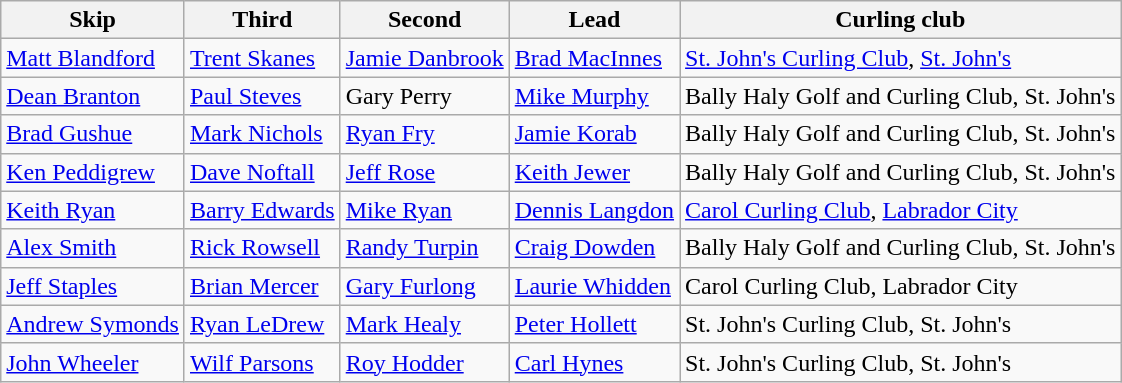<table class="wikitable">
<tr>
<th>Skip</th>
<th>Third</th>
<th>Second</th>
<th>Lead</th>
<th>Curling club</th>
</tr>
<tr>
<td><a href='#'>Matt Blandford</a></td>
<td><a href='#'>Trent Skanes</a></td>
<td><a href='#'>Jamie Danbrook</a></td>
<td><a href='#'>Brad MacInnes</a></td>
<td><a href='#'>St. John's Curling Club</a>, <a href='#'>St. John's</a></td>
</tr>
<tr>
<td><a href='#'>Dean Branton</a></td>
<td><a href='#'>Paul Steves</a></td>
<td>Gary Perry</td>
<td><a href='#'>Mike Murphy</a></td>
<td>Bally Haly Golf and Curling Club, St. John's</td>
</tr>
<tr>
<td><a href='#'>Brad Gushue</a></td>
<td><a href='#'>Mark Nichols</a></td>
<td><a href='#'>Ryan Fry</a></td>
<td><a href='#'>Jamie Korab</a></td>
<td>Bally Haly Golf and Curling Club, St. John's</td>
</tr>
<tr>
<td><a href='#'>Ken Peddigrew</a></td>
<td><a href='#'>Dave Noftall</a></td>
<td><a href='#'>Jeff Rose</a></td>
<td><a href='#'>Keith Jewer</a></td>
<td>Bally Haly Golf and Curling Club, St. John's</td>
</tr>
<tr>
<td><a href='#'>Keith Ryan</a></td>
<td><a href='#'>Barry Edwards</a></td>
<td><a href='#'>Mike Ryan</a></td>
<td><a href='#'>Dennis Langdon</a></td>
<td><a href='#'>Carol Curling Club</a>, <a href='#'>Labrador City</a></td>
</tr>
<tr>
<td><a href='#'>Alex Smith</a></td>
<td><a href='#'>Rick Rowsell</a></td>
<td><a href='#'>Randy Turpin</a></td>
<td><a href='#'>Craig Dowden</a></td>
<td>Bally Haly Golf and Curling Club, St. John's</td>
</tr>
<tr>
<td><a href='#'>Jeff Staples</a></td>
<td><a href='#'>Brian Mercer</a></td>
<td><a href='#'>Gary Furlong</a></td>
<td><a href='#'>Laurie Whidden</a></td>
<td>Carol Curling Club, Labrador City</td>
</tr>
<tr>
<td><a href='#'>Andrew Symonds</a></td>
<td><a href='#'>Ryan LeDrew</a></td>
<td><a href='#'>Mark Healy</a></td>
<td><a href='#'>Peter Hollett</a></td>
<td>St. John's Curling Club, St. John's</td>
</tr>
<tr>
<td><a href='#'>John Wheeler</a></td>
<td><a href='#'>Wilf Parsons</a></td>
<td><a href='#'>Roy Hodder</a></td>
<td><a href='#'>Carl Hynes</a></td>
<td>St. John's Curling Club, St. John's</td>
</tr>
</table>
